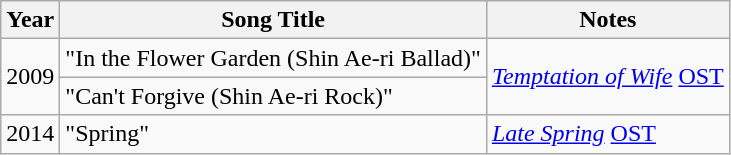<table class="wikitable sortable">
<tr>
<th>Year</th>
<th>Song Title</th>
<th>Notes</th>
</tr>
<tr>
<td rowspan=2>2009</td>
<td>"In the Flower Garden (Shin Ae-ri Ballad)"</td>
<td rowspan=2><em><a href='#'>Temptation of Wife</a></em> <a href='#'>OST</a></td>
</tr>
<tr>
<td>"Can't Forgive (Shin Ae-ri Rock)"</td>
</tr>
<tr>
<td>2014</td>
<td>"Spring"</td>
<td><em><a href='#'>Late Spring</a></em> <a href='#'>OST</a></td>
</tr>
</table>
